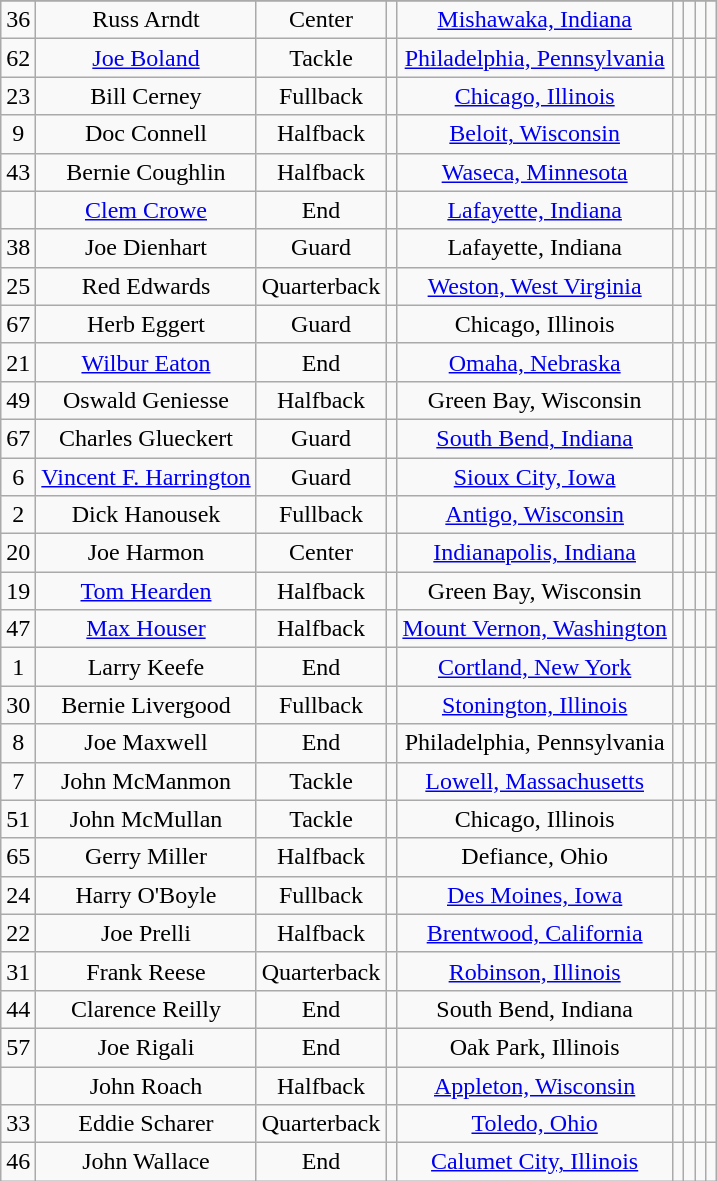<table class=wikitable style="text-align:center">
<tr>
</tr>
<tr>
<td>36</td>
<td>Russ Arndt</td>
<td>Center</td>
<td></td>
<td><a href='#'>Mishawaka, Indiana</a></td>
<td></td>
<td></td>
<td></td>
<td></td>
</tr>
<tr>
<td>62</td>
<td><a href='#'>Joe Boland</a></td>
<td>Tackle</td>
<td></td>
<td><a href='#'>Philadelphia, Pennsylvania</a></td>
<td></td>
<td></td>
<td></td>
<td></td>
</tr>
<tr>
<td>23</td>
<td>Bill Cerney</td>
<td>Fullback</td>
<td></td>
<td><a href='#'>Chicago, Illinois</a></td>
<td></td>
<td></td>
<td></td>
<td></td>
</tr>
<tr>
<td>9</td>
<td>Doc Connell</td>
<td>Halfback</td>
<td></td>
<td><a href='#'>Beloit, Wisconsin</a></td>
<td></td>
<td></td>
<td></td>
<td></td>
</tr>
<tr>
<td>43</td>
<td>Bernie Coughlin</td>
<td>Halfback</td>
<td></td>
<td><a href='#'>Waseca, Minnesota</a></td>
<td></td>
<td></td>
<td></td>
<td></td>
</tr>
<tr>
<td></td>
<td><a href='#'>Clem Crowe</a></td>
<td>End</td>
<td></td>
<td><a href='#'>Lafayette, Indiana</a></td>
<td></td>
<td></td>
<td></td>
<td></td>
</tr>
<tr>
<td>38</td>
<td>Joe Dienhart</td>
<td>Guard</td>
<td></td>
<td>Lafayette, Indiana</td>
<td></td>
<td></td>
<td></td>
<td></td>
</tr>
<tr>
<td>25</td>
<td>Red Edwards</td>
<td>Quarterback</td>
<td></td>
<td><a href='#'>Weston, West Virginia</a></td>
<td></td>
<td></td>
<td></td>
<td></td>
</tr>
<tr>
<td>67</td>
<td>Herb Eggert</td>
<td>Guard</td>
<td></td>
<td>Chicago, Illinois</td>
<td></td>
<td></td>
<td></td>
<td></td>
</tr>
<tr>
<td>21</td>
<td><a href='#'>Wilbur Eaton</a></td>
<td>End</td>
<td></td>
<td><a href='#'>Omaha, Nebraska</a></td>
<td></td>
<td></td>
<td></td>
<td></td>
</tr>
<tr>
<td>49</td>
<td>Oswald Geniesse</td>
<td>Halfback</td>
<td></td>
<td>Green Bay, Wisconsin</td>
<td></td>
<td></td>
<td></td>
<td></td>
</tr>
<tr>
<td>67</td>
<td>Charles Glueckert</td>
<td>Guard</td>
<td></td>
<td><a href='#'>South Bend, Indiana</a></td>
<td></td>
<td></td>
<td></td>
<td></td>
</tr>
<tr>
<td>6</td>
<td><a href='#'>Vincent F. Harrington</a></td>
<td>Guard</td>
<td></td>
<td><a href='#'>Sioux City, Iowa</a></td>
<td></td>
<td></td>
<td></td>
<td></td>
</tr>
<tr>
<td>2</td>
<td>Dick Hanousek</td>
<td>Fullback</td>
<td></td>
<td><a href='#'>Antigo, Wisconsin</a></td>
<td></td>
<td></td>
<td></td>
<td></td>
</tr>
<tr>
<td>20</td>
<td>Joe Harmon</td>
<td>Center</td>
<td></td>
<td><a href='#'>Indianapolis, Indiana</a></td>
<td></td>
<td></td>
<td></td>
<td></td>
</tr>
<tr>
<td>19</td>
<td><a href='#'>Tom Hearden</a></td>
<td>Halfback</td>
<td></td>
<td>Green Bay, Wisconsin</td>
<td></td>
<td></td>
<td></td>
<td></td>
</tr>
<tr>
<td>47</td>
<td><a href='#'>Max Houser</a></td>
<td>Halfback</td>
<td></td>
<td><a href='#'>Mount Vernon, Washington</a></td>
<td></td>
<td></td>
<td></td>
<td></td>
</tr>
<tr>
<td>1</td>
<td>Larry Keefe</td>
<td>End</td>
<td></td>
<td><a href='#'>Cortland, New York</a></td>
<td></td>
<td></td>
<td></td>
<td></td>
</tr>
<tr>
<td>30</td>
<td>Bernie Livergood</td>
<td>Fullback</td>
<td></td>
<td><a href='#'>Stonington, Illinois</a></td>
<td></td>
<td></td>
<td></td>
<td></td>
</tr>
<tr>
<td>8</td>
<td>Joe Maxwell</td>
<td>End</td>
<td></td>
<td>Philadelphia, Pennsylvania</td>
<td></td>
<td></td>
<td></td>
<td></td>
</tr>
<tr>
<td>7</td>
<td>John McManmon</td>
<td>Tackle</td>
<td></td>
<td><a href='#'>Lowell, Massachusetts</a></td>
<td></td>
<td></td>
<td></td>
<td></td>
</tr>
<tr>
<td>51</td>
<td>John McMullan</td>
<td>Tackle</td>
<td></td>
<td>Chicago, Illinois</td>
<td></td>
<td></td>
<td></td>
<td></td>
</tr>
<tr>
<td>65</td>
<td>Gerry Miller</td>
<td>Halfback</td>
<td></td>
<td>Defiance, Ohio</td>
<td></td>
<td></td>
<td></td>
<td></td>
</tr>
<tr>
<td>24</td>
<td>Harry O'Boyle</td>
<td>Fullback</td>
<td></td>
<td><a href='#'>Des Moines, Iowa</a></td>
<td></td>
<td></td>
<td></td>
<td></td>
</tr>
<tr>
<td>22</td>
<td>Joe Prelli</td>
<td>Halfback</td>
<td></td>
<td><a href='#'>Brentwood, California</a></td>
<td></td>
<td></td>
<td></td>
<td></td>
</tr>
<tr>
<td>31</td>
<td>Frank Reese</td>
<td>Quarterback</td>
<td></td>
<td><a href='#'>Robinson, Illinois</a></td>
<td></td>
<td></td>
<td></td>
<td></td>
</tr>
<tr>
<td>44</td>
<td>Clarence Reilly</td>
<td>End</td>
<td></td>
<td>South Bend, Indiana</td>
<td></td>
<td></td>
<td></td>
<td></td>
</tr>
<tr>
<td>57</td>
<td>Joe Rigali</td>
<td>End</td>
<td></td>
<td>Oak Park, Illinois</td>
<td></td>
<td></td>
<td></td>
<td></td>
</tr>
<tr>
<td></td>
<td>John Roach</td>
<td>Halfback</td>
<td></td>
<td><a href='#'>Appleton, Wisconsin</a></td>
<td></td>
<td></td>
<td></td>
<td></td>
</tr>
<tr>
<td>33</td>
<td>Eddie Scharer</td>
<td>Quarterback</td>
<td></td>
<td><a href='#'>Toledo, Ohio</a></td>
<td></td>
<td></td>
<td></td>
<td></td>
</tr>
<tr>
<td>46</td>
<td>John Wallace</td>
<td>End</td>
<td></td>
<td><a href='#'>Calumet City, Illinois</a></td>
<td></td>
<td></td>
<td></td>
<td></td>
</tr>
</table>
